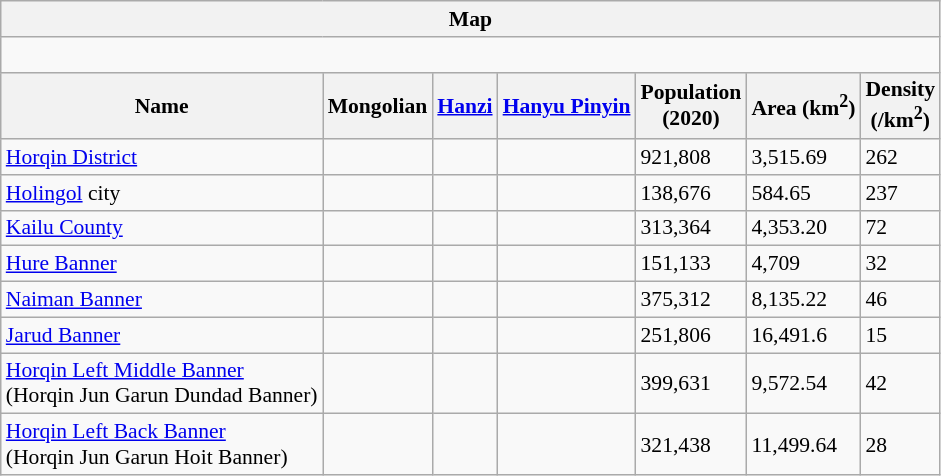<table class="wikitable"  style="font-size:90%;" align=center>
<tr>
<th colspan="8" align="center">Map</th>
</tr>
<tr>
<td colspan="8" align="center"><div><br> 









</div></td>
</tr>
<tr>
<th>Name</th>
<th>Mongolian</th>
<th><a href='#'>Hanzi</a></th>
<th><a href='#'>Hanyu Pinyin</a></th>
<th>Population<br>(2020)</th>
<th>Area (km<sup>2</sup>)</th>
<th>Density<br>(/km<sup>2</sup>)</th>
</tr>
<tr>
<td><a href='#'>Horqin District</a></td>
<td><br></td>
<td></td>
<td></td>
<td>921,808</td>
<td>3,515.69</td>
<td>262</td>
</tr>
<tr>
<td><a href='#'>Holingol</a> city</td>
<td><br></td>
<td></td>
<td></td>
<td>138,676</td>
<td>584.65</td>
<td>237</td>
</tr>
<tr>
<td><a href='#'>Kailu County</a></td>
<td><br></td>
<td></td>
<td></td>
<td>313,364</td>
<td>4,353.20</td>
<td>72</td>
</tr>
<tr>
<td><a href='#'>Hure Banner</a></td>
<td><br></td>
<td></td>
<td></td>
<td>151,133</td>
<td>4,709</td>
<td>32</td>
</tr>
<tr>
<td><a href='#'>Naiman Banner</a></td>
<td><br></td>
<td></td>
<td></td>
<td>375,312</td>
<td>8,135.22</td>
<td>46</td>
</tr>
<tr>
<td><a href='#'>Jarud Banner</a></td>
<td><br></td>
<td></td>
<td></td>
<td>251,806</td>
<td>16,491.6</td>
<td>15</td>
</tr>
<tr>
<td><a href='#'>Horqin Left Middle Banner</a><br>(Horqin Jun Garun Dundad Banner)</td>
<td><br></td>
<td></td>
<td></td>
<td>399,631</td>
<td>9,572.54</td>
<td>42</td>
</tr>
<tr>
<td><a href='#'>Horqin Left Back Banner</a><br>(Horqin Jun Garun Hoit Banner)</td>
<td><br></td>
<td></td>
<td></td>
<td>321,438</td>
<td>11,499.64</td>
<td>28</td>
</tr>
</table>
